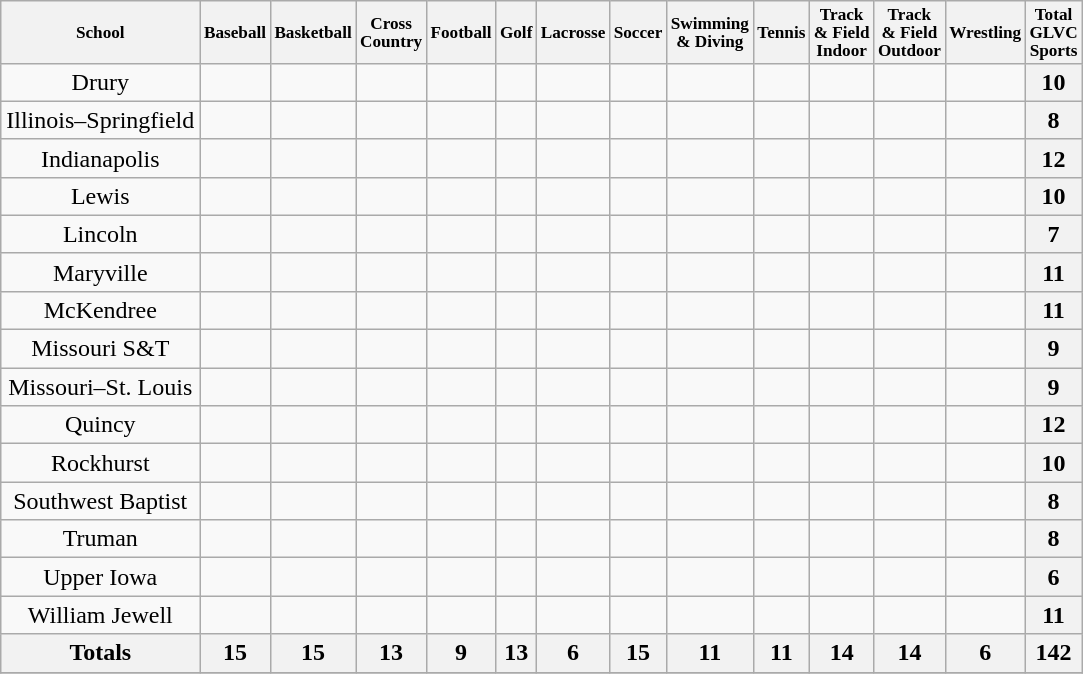<table class="wikitable" style="text-align:center">
<tr style="font-size:8.6pt">
<th>School</th>
<th>Baseball</th>
<th>Basketball</th>
<th>Cross<br>Country</th>
<th>Football</th>
<th>Golf</th>
<th>Lacrosse</th>
<th>Soccer</th>
<th>Swimming<br>& Diving</th>
<th>Tennis</th>
<th>Track<br>& Field<br>Indoor</th>
<th>Track<br>& Field<br>Outdoor</th>
<th>Wrestling</th>
<th>Total<br>GLVC<br>Sports</th>
</tr>
<tr>
<td>Drury</td>
<td></td>
<td></td>
<td></td>
<td></td>
<td></td>
<td></td>
<td></td>
<td></td>
<td></td>
<td></td>
<td></td>
<td></td>
<th>10</th>
</tr>
<tr>
<td>Illinois–Springfield</td>
<td></td>
<td></td>
<td></td>
<td></td>
<td></td>
<td></td>
<td></td>
<td></td>
<td></td>
<td></td>
<td></td>
<td></td>
<th>8</th>
</tr>
<tr>
<td>Indianapolis</td>
<td></td>
<td></td>
<td></td>
<td></td>
<td></td>
<td></td>
<td></td>
<td></td>
<td></td>
<td></td>
<td></td>
<td></td>
<th>12</th>
</tr>
<tr>
<td>Lewis</td>
<td></td>
<td></td>
<td></td>
<td></td>
<td></td>
<td></td>
<td></td>
<td></td>
<td></td>
<td></td>
<td></td>
<td></td>
<th>10</th>
</tr>
<tr>
<td>Lincoln</td>
<td></td>
<td></td>
<td></td>
<td></td>
<td></td>
<td></td>
<td></td>
<td></td>
<td></td>
<td></td>
<td></td>
<td></td>
<th>7</th>
</tr>
<tr>
<td>Maryville</td>
<td></td>
<td></td>
<td></td>
<td></td>
<td></td>
<td></td>
<td></td>
<td></td>
<td></td>
<td></td>
<td></td>
<td></td>
<th>11</th>
</tr>
<tr>
<td>McKendree</td>
<td></td>
<td></td>
<td></td>
<td></td>
<td></td>
<td></td>
<td></td>
<td></td>
<td></td>
<td></td>
<td></td>
<td></td>
<th>11</th>
</tr>
<tr>
<td>Missouri S&T</td>
<td></td>
<td></td>
<td></td>
<td></td>
<td></td>
<td></td>
<td></td>
<td></td>
<td></td>
<td></td>
<td></td>
<td></td>
<th>9</th>
</tr>
<tr>
<td>Missouri–St. Louis</td>
<td></td>
<td></td>
<td></td>
<td></td>
<td></td>
<td></td>
<td></td>
<td></td>
<td></td>
<td></td>
<td></td>
<td></td>
<th>9</th>
</tr>
<tr>
<td>Quincy</td>
<td></td>
<td></td>
<td></td>
<td></td>
<td></td>
<td></td>
<td></td>
<td></td>
<td></td>
<td></td>
<td></td>
<td></td>
<th>12</th>
</tr>
<tr>
<td>Rockhurst</td>
<td></td>
<td></td>
<td></td>
<td></td>
<td></td>
<td></td>
<td></td>
<td></td>
<td></td>
<td></td>
<td></td>
<td></td>
<th>10</th>
</tr>
<tr>
<td>Southwest Baptist</td>
<td></td>
<td></td>
<td></td>
<td></td>
<td></td>
<td></td>
<td></td>
<td></td>
<td></td>
<td></td>
<td></td>
<td></td>
<th>8</th>
</tr>
<tr>
<td>Truman</td>
<td></td>
<td></td>
<td></td>
<td></td>
<td></td>
<td></td>
<td></td>
<td></td>
<td></td>
<td></td>
<td></td>
<td></td>
<th>8</th>
</tr>
<tr>
<td>Upper Iowa</td>
<td></td>
<td></td>
<td></td>
<td></td>
<td></td>
<td></td>
<td></td>
<td></td>
<td></td>
<td></td>
<td></td>
<td></td>
<th>6</th>
</tr>
<tr>
<td>William Jewell</td>
<td></td>
<td></td>
<td></td>
<td></td>
<td></td>
<td></td>
<td></td>
<td></td>
<td></td>
<td></td>
<td></td>
<td></td>
<th>11</th>
</tr>
<tr>
<th>Totals</th>
<th>15</th>
<th>15</th>
<th>13</th>
<th>9</th>
<th>13</th>
<th>6</th>
<th>15</th>
<th>11</th>
<th>11</th>
<th>14</th>
<th>14</th>
<th>6</th>
<th>142</th>
</tr>
<tr>
</tr>
</table>
